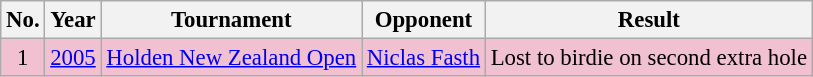<table class="wikitable" style="font-size:95%;">
<tr>
<th>No.</th>
<th>Year</th>
<th>Tournament</th>
<th>Opponent</th>
<th>Result</th>
</tr>
<tr style="background:#F2C1D1;">
<td align=center>1</td>
<td><a href='#'>2005</a></td>
<td><a href='#'>Holden New Zealand Open</a></td>
<td> <a href='#'>Niclas Fasth</a></td>
<td>Lost to birdie on second extra hole</td>
</tr>
</table>
